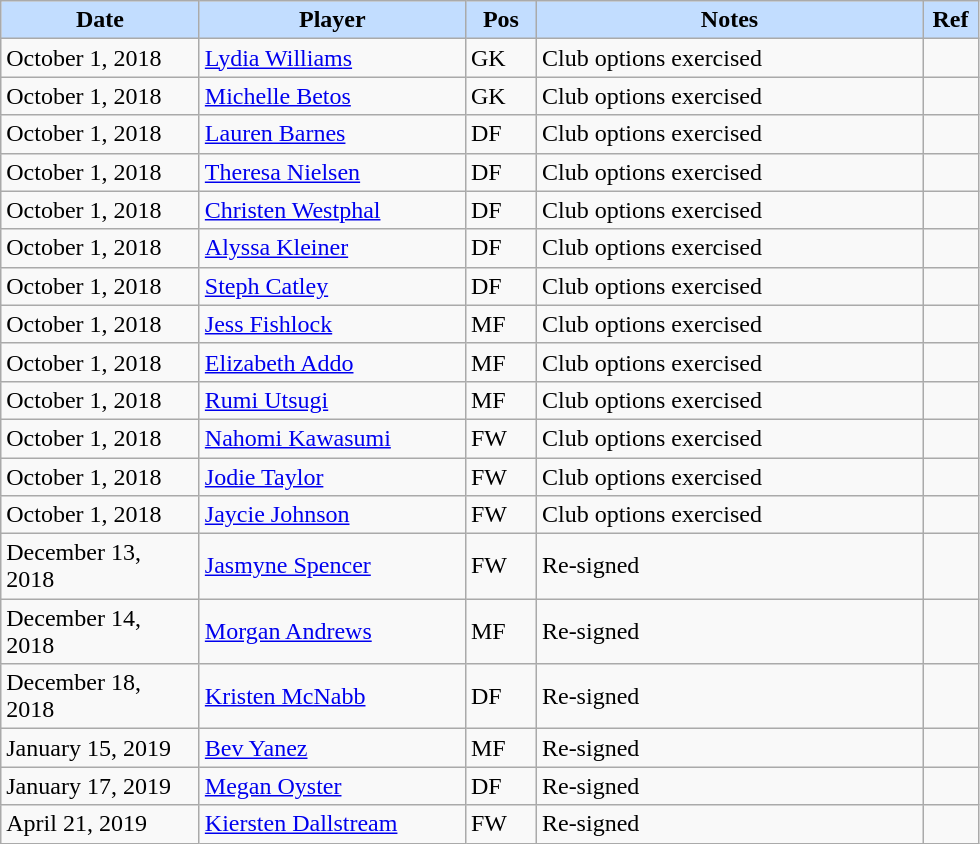<table class="wikitable" style="text-align:left;">
<tr>
<th style="background:#c2ddff; width:125px;">Date</th>
<th style="background:#c2ddff; width:170px;">Player</th>
<th style="background:#c2ddff; width:40px;">Pos</th>
<th style="background:#c2ddff; width:250px;">Notes</th>
<th style="background:#c2ddff; width:30px;">Ref</th>
</tr>
<tr>
<td>October 1, 2018</td>
<td> <a href='#'>Lydia Williams</a></td>
<td>GK</td>
<td>Club options exercised</td>
<td></td>
</tr>
<tr>
<td>October 1, 2018</td>
<td> <a href='#'>Michelle Betos</a></td>
<td>GK</td>
<td>Club options exercised</td>
<td></td>
</tr>
<tr>
<td>October 1, 2018</td>
<td> <a href='#'>Lauren Barnes</a></td>
<td>DF</td>
<td>Club options exercised</td>
<td></td>
</tr>
<tr>
<td>October 1, 2018</td>
<td> <a href='#'>Theresa Nielsen</a></td>
<td>DF</td>
<td>Club options exercised</td>
<td></td>
</tr>
<tr>
<td>October 1, 2018</td>
<td> <a href='#'>Christen Westphal</a></td>
<td>DF</td>
<td>Club options exercised</td>
<td></td>
</tr>
<tr>
<td>October 1, 2018</td>
<td> <a href='#'>Alyssa Kleiner</a></td>
<td>DF</td>
<td>Club options exercised</td>
<td></td>
</tr>
<tr>
<td>October 1, 2018</td>
<td> <a href='#'>Steph Catley</a></td>
<td>DF</td>
<td>Club options exercised</td>
<td></td>
</tr>
<tr>
<td>October 1, 2018</td>
<td> <a href='#'>Jess Fishlock</a></td>
<td>MF</td>
<td>Club options exercised</td>
<td></td>
</tr>
<tr>
<td>October 1, 2018</td>
<td> <a href='#'>Elizabeth Addo</a></td>
<td>MF</td>
<td>Club options exercised</td>
<td></td>
</tr>
<tr>
<td>October 1, 2018</td>
<td> <a href='#'>Rumi Utsugi</a></td>
<td>MF</td>
<td>Club options exercised</td>
<td></td>
</tr>
<tr>
<td>October 1, 2018</td>
<td> <a href='#'>Nahomi Kawasumi</a></td>
<td>FW</td>
<td>Club options exercised</td>
<td></td>
</tr>
<tr>
<td>October 1, 2018</td>
<td> <a href='#'>Jodie Taylor</a></td>
<td>FW</td>
<td>Club options exercised</td>
<td></td>
</tr>
<tr>
<td>October 1, 2018</td>
<td> <a href='#'>Jaycie Johnson</a></td>
<td>FW</td>
<td>Club options exercised</td>
<td></td>
</tr>
<tr>
<td>December 13, 2018</td>
<td> <a href='#'>Jasmyne Spencer</a></td>
<td>FW</td>
<td>Re-signed</td>
<td></td>
</tr>
<tr>
<td>December 14, 2018</td>
<td> <a href='#'>Morgan Andrews</a></td>
<td>MF</td>
<td>Re-signed</td>
<td></td>
</tr>
<tr>
<td>December 18, 2018</td>
<td> <a href='#'>Kristen McNabb</a></td>
<td>DF</td>
<td>Re-signed</td>
<td></td>
</tr>
<tr>
<td>January 15, 2019</td>
<td> <a href='#'>Bev Yanez</a></td>
<td>MF</td>
<td>Re-signed</td>
<td></td>
</tr>
<tr>
<td>January 17, 2019</td>
<td> <a href='#'>Megan Oyster</a></td>
<td>DF</td>
<td>Re-signed</td>
<td></td>
</tr>
<tr>
<td>April 21, 2019</td>
<td> <a href='#'>Kiersten Dallstream</a></td>
<td>FW</td>
<td>Re-signed</td>
<td></td>
</tr>
</table>
